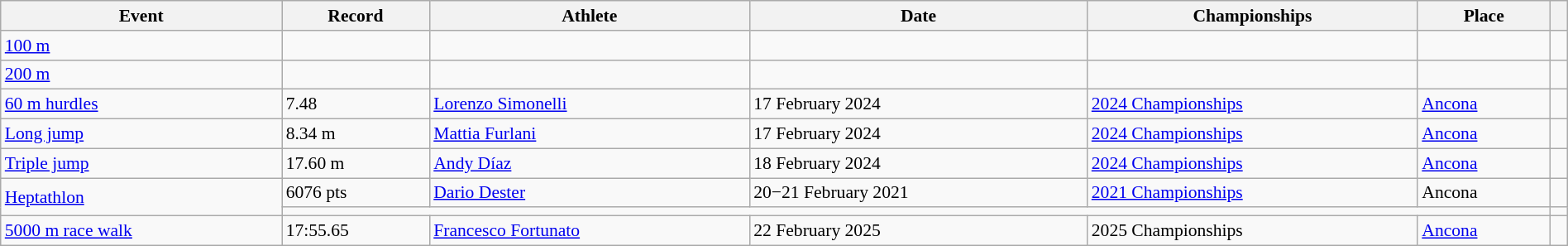<table class="wikitable sortable" style="font-size:90%; width: 100%;">
<tr>
<th>Event</th>
<th>Record</th>
<th>Athlete</th>
<th>Date</th>
<th>Championships</th>
<th>Place</th>
<th></th>
</tr>
<tr>
<td><a href='#'>100 m</a></td>
<td></td>
<td></td>
<td></td>
<td></td>
<td></td>
<td></td>
</tr>
<tr>
<td><a href='#'>200 m</a></td>
<td></td>
<td></td>
<td></td>
<td></td>
<td></td>
<td></td>
</tr>
<tr>
<td><a href='#'>60 m hurdles</a></td>
<td>7.48 </td>
<td><a href='#'>Lorenzo Simonelli</a></td>
<td>17 February 2024</td>
<td><a href='#'>2024 Championships</a></td>
<td><a href='#'>Ancona</a></td>
<td></td>
</tr>
<tr>
<td><a href='#'>Long jump</a></td>
<td>8.34 m </td>
<td><a href='#'>Mattia Furlani</a></td>
<td>17 February 2024</td>
<td><a href='#'>2024 Championships</a></td>
<td><a href='#'>Ancona</a></td>
<td></td>
</tr>
<tr>
<td><a href='#'>Triple jump</a></td>
<td>17.60 m</td>
<td><a href='#'>Andy Díaz</a></td>
<td>18 February 2024</td>
<td><a href='#'>2024 Championships</a></td>
<td><a href='#'>Ancona</a></td>
<td></td>
</tr>
<tr>
<td rowspan=2><a href='#'>Heptathlon</a></td>
<td>6076 pts </td>
<td><a href='#'>Dario Dester</a></td>
<td>20−21 February 2021</td>
<td><a href='#'>2021 Championships</a></td>
<td>Ancona</td>
<td></td>
</tr>
<tr>
<td colspan=5></td>
<td></td>
</tr>
<tr>
<td><a href='#'>5000 m race walk</a></td>
<td>17:55.65 </td>
<td><a href='#'>Francesco Fortunato</a></td>
<td>22 February 2025</td>
<td>2025 Championships</td>
<td><a href='#'>Ancona</a></td>
<td></td>
</tr>
</table>
